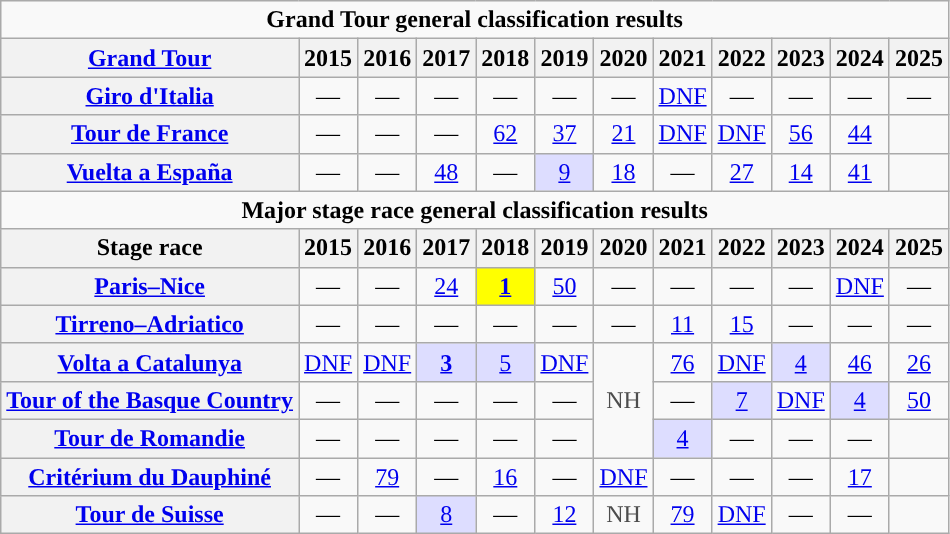<table class="wikitable plainrowheaders">
<tr>
<td colspan=12 align="center"><strong>Grand Tour general classification results</strong></td>
</tr>
<tr>
<th scope="col"><a href='#'>Grand Tour</a></th>
<th scope="col">2015</th>
<th scope="col">2016</th>
<th scope="col">2017</th>
<th scope="col">2018</th>
<th scope="col">2019</th>
<th scope="col">2020</th>
<th scope="col">2021</th>
<th scope="col">2022</th>
<th scope="col">2023</th>
<th scope="col">2024</th>
<th scope="col">2025</th>
</tr>
<tr style="text-align:center;">
<th scope="row"> <a href='#'>Giro d'Italia</a></th>
<td>—</td>
<td>—</td>
<td>—</td>
<td>—</td>
<td>—</td>
<td>—</td>
<td><a href='#'>DNF</a></td>
<td>—</td>
<td>—</td>
<td>—</td>
<td>—</td>
</tr>
<tr style="text-align:center;">
<th scope="row"> <a href='#'>Tour de France</a></th>
<td>—</td>
<td>—</td>
<td>—</td>
<td><a href='#'>62</a></td>
<td><a href='#'>37</a></td>
<td><a href='#'>21</a></td>
<td><a href='#'>DNF</a></td>
<td><a href='#'>DNF</a></td>
<td><a href='#'>56</a></td>
<td><a href='#'>44</a></td>
<td></td>
</tr>
<tr style="text-align:center;">
<th scope="row"> <a href='#'>Vuelta a España</a></th>
<td>—</td>
<td>—</td>
<td><a href='#'>48</a></td>
<td>—</td>
<td style="background:#ddf;"><a href='#'>9</a></td>
<td><a href='#'>18</a></td>
<td>—</td>
<td><a href='#'>27</a></td>
<td><a href='#'>14</a></td>
<td><a href='#'>41</a></td>
<td></td>
</tr>
<tr>
<td colspan=12 align="center"><strong>Major stage race general classification results</strong></td>
</tr>
<tr>
<th scope="col">Stage race</th>
<th scope="col">2015</th>
<th scope="col">2016</th>
<th scope="col">2017</th>
<th scope="col">2018</th>
<th scope="col">2019</th>
<th scope="col">2020</th>
<th scope="col">2021</th>
<th scope="col">2022</th>
<th scope="col">2023</th>
<th scope="col">2024</th>
<th scope="col">2025</th>
</tr>
<tr style="text-align:center;">
<th scope="row"> <a href='#'>Paris–Nice</a></th>
<td>—</td>
<td>—</td>
<td><a href='#'>24</a></td>
<td style="background:yellow;"><a href='#'><strong>1</strong></a></td>
<td><a href='#'>50</a></td>
<td>—</td>
<td>—</td>
<td>—</td>
<td>—</td>
<td><a href='#'>DNF</a></td>
<td>—</td>
</tr>
<tr style="text-align:center;">
<th scope="row"> <a href='#'>Tirreno–Adriatico</a></th>
<td>—</td>
<td>—</td>
<td>—</td>
<td>—</td>
<td>—</td>
<td>—</td>
<td><a href='#'>11</a></td>
<td><a href='#'>15</a></td>
<td>—</td>
<td>—</td>
<td>—</td>
</tr>
<tr style="text-align:center;">
<th scope="row"> <a href='#'>Volta a Catalunya</a></th>
<td><a href='#'>DNF</a></td>
<td><a href='#'>DNF</a></td>
<td style="background:#ddf;"><a href='#'><strong>3</strong></a></td>
<td style="background:#ddf;"><a href='#'>5</a></td>
<td><a href='#'>DNF</a></td>
<td style="color:#4d4d4d;" rowspan=3>NH</td>
<td><a href='#'>76</a></td>
<td><a href='#'>DNF</a></td>
<td style="background:#ddf;"><a href='#'>4</a></td>
<td><a href='#'>46</a></td>
<td><a href='#'>26</a></td>
</tr>
<tr style="text-align:center;">
<th scope="row"> <a href='#'>Tour of the Basque Country</a></th>
<td>—</td>
<td>—</td>
<td>—</td>
<td>—</td>
<td>—</td>
<td>—</td>
<td style="background:#ddf;"><a href='#'>7</a></td>
<td><a href='#'>DNF</a></td>
<td style="background:#ddf;"><a href='#'>4</a></td>
<td><a href='#'>50</a></td>
</tr>
<tr style="text-align:center;">
<th scope="row"> <a href='#'>Tour de Romandie</a></th>
<td>—</td>
<td>—</td>
<td>—</td>
<td>—</td>
<td>—</td>
<td style="background:#ddf;"><a href='#'>4</a></td>
<td>—</td>
<td>—</td>
<td>—</td>
<td></td>
</tr>
<tr style="text-align:center;">
<th scope="row"> <a href='#'>Critérium du Dauphiné</a></th>
<td>—</td>
<td><a href='#'>79</a></td>
<td>—</td>
<td><a href='#'>16</a></td>
<td>—</td>
<td><a href='#'>DNF</a></td>
<td>—</td>
<td>—</td>
<td>—</td>
<td><a href='#'>17</a></td>
<td></td>
</tr>
<tr align="center">
<th scope="row"> <a href='#'>Tour de Suisse</a></th>
<td>—</td>
<td>—</td>
<td style="background:#ddf;"><a href='#'>8</a></td>
<td>—</td>
<td><a href='#'>12</a></td>
<td style="color:#4d4d4d;">NH</td>
<td><a href='#'>79</a></td>
<td><a href='#'>DNF</a></td>
<td>—</td>
<td>—</td>
<td></td>
</tr>
</table>
